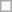<table style="float:left" class="wikitable"|>
<tr>
<td></td>
</tr>
</table>
